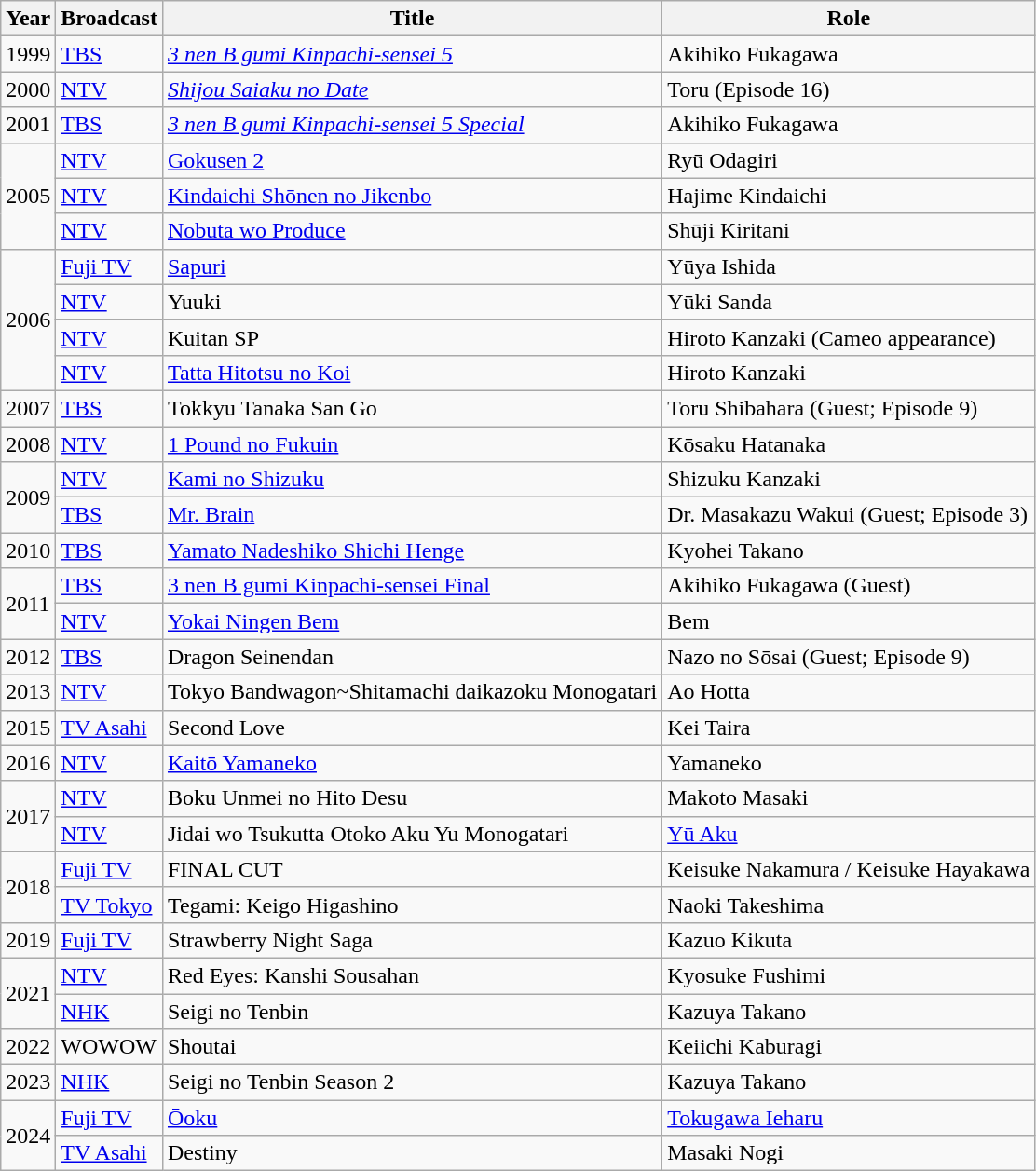<table class="wikitable">
<tr>
<th>Year</th>
<th>Broadcast</th>
<th>Title</th>
<th>Role</th>
</tr>
<tr>
<td>1999</td>
<td><a href='#'>TBS</a></td>
<td><em><a href='#'>3 nen B gumi Kinpachi-sensei 5</a></em></td>
<td>Akihiko Fukagawa</td>
</tr>
<tr>
<td>2000</td>
<td><a href='#'>NTV</a></td>
<td><em><a href='#'>Shijou Saiaku no Date</a></em></td>
<td>Toru (Episode 16)</td>
</tr>
<tr>
<td>2001</td>
<td><a href='#'>TBS</a></td>
<td><em><a href='#'>3 nen B gumi Kinpachi-sensei 5 Special</a></td>
<td>Akihiko Fukagawa</td>
</tr>
<tr>
<td rowspan="3">2005</td>
<td><a href='#'>NTV</a></td>
<td></em><a href='#'>Gokusen 2</a><em></td>
<td>Ryū Odagiri</td>
</tr>
<tr>
<td><a href='#'>NTV</a></td>
<td></em><a href='#'>Kindaichi Shōnen no Jikenbo</a><em></td>
<td>Hajime Kindaichi</td>
</tr>
<tr>
<td><a href='#'>NTV</a></td>
<td></em><a href='#'>Nobuta wo Produce</a><em></td>
<td>Shūji Kiritani</td>
</tr>
<tr>
<td rowspan="4">2006</td>
<td><a href='#'>Fuji TV</a></td>
<td></em><a href='#'>Sapuri</a><em></td>
<td>Yūya Ishida</td>
</tr>
<tr>
<td><a href='#'>NTV</a></td>
<td></em>Yuuki<em></td>
<td>Yūki Sanda</td>
</tr>
<tr>
<td><a href='#'>NTV</a></td>
<td></em>Kuitan SP<em></td>
<td>Hiroto Kanzaki (Cameo appearance)</td>
</tr>
<tr>
<td><a href='#'>NTV</a></td>
<td></em><a href='#'>Tatta Hitotsu no Koi</a><em></td>
<td>Hiroto Kanzaki</td>
</tr>
<tr>
<td>2007</td>
<td><a href='#'>TBS</a></td>
<td></em>Tokkyu Tanaka San Go<em></td>
<td>Toru Shibahara (Guest; Episode 9)</td>
</tr>
<tr>
<td>2008</td>
<td><a href='#'>NTV</a></td>
<td></em><a href='#'>1 Pound no Fukuin</a><em></td>
<td>Kōsaku Hatanaka</td>
</tr>
<tr>
<td rowspan="2">2009</td>
<td><a href='#'>NTV</a></td>
<td><a href='#'></em>Kami no Shizuku<em></a></td>
<td>Shizuku Kanzaki</td>
</tr>
<tr>
<td><a href='#'>TBS</a></td>
<td></em><a href='#'>Mr. Brain</a><em></td>
<td>Dr. Masakazu Wakui (Guest; Episode 3)</td>
</tr>
<tr>
<td>2010</td>
<td><a href='#'>TBS</a></td>
<td></em><a href='#'>Yamato Nadeshiko Shichi Henge</a><em></td>
<td>Kyohei Takano</td>
</tr>
<tr>
<td rowspan="2">2011</td>
<td><a href='#'>TBS</a></td>
<td></em><a href='#'>3 nen B gumi Kinpachi-sensei Final</a><em></td>
<td>Akihiko Fukagawa (Guest)</td>
</tr>
<tr>
<td><a href='#'>NTV</a></td>
<td></em><a href='#'>Yokai Ningen Bem</a><em></td>
<td>Bem</td>
</tr>
<tr>
<td>2012</td>
<td><a href='#'>TBS</a></td>
<td></em>Dragon Seinendan<em></td>
<td>Nazo no Sōsai (Guest; Episode 9)</td>
</tr>
<tr>
<td>2013</td>
<td><a href='#'>NTV</a></td>
<td></em>Tokyo Bandwagon~Shitamachi daikazoku Monogatari<em></td>
<td>Ao Hotta</td>
</tr>
<tr>
<td>2015</td>
<td><a href='#'>TV Asahi</a></td>
<td></em>Second Love<em></td>
<td>Kei Taira</td>
</tr>
<tr>
<td>2016</td>
<td><a href='#'>NTV</a></td>
<td></em><a href='#'>Kaitō Yamaneko</a><em></td>
<td>Yamaneko</td>
</tr>
<tr>
<td rowspan="2">2017</td>
<td><a href='#'>NTV</a></td>
<td></em>Boku Unmei no Hito Desu<em></td>
<td>Makoto Masaki</td>
</tr>
<tr>
<td><a href='#'>NTV</a></td>
<td></em>Jidai wo Tsukutta Otoko Aku Yu Monogatari<em></td>
<td><a href='#'>Yū Aku</a></td>
</tr>
<tr>
<td rowspan="2">2018</td>
<td><a href='#'>Fuji TV</a></td>
<td></em>FINAL CUT<em></td>
<td>Keisuke Nakamura / Keisuke Hayakawa</td>
</tr>
<tr>
<td><a href='#'>TV Tokyo</a></td>
<td></em>Tegami: Keigo Higashino<em></td>
<td>Naoki Takeshima</td>
</tr>
<tr>
<td>2019</td>
<td><a href='#'>Fuji TV</a></td>
<td></em>Strawberry Night Saga<em></td>
<td>Kazuo Kikuta</td>
</tr>
<tr>
<td rowspan="2">2021</td>
<td><a href='#'>NTV</a></td>
<td></em>Red Eyes: Kanshi Sousahan<em></td>
<td>Kyosuke Fushimi</td>
</tr>
<tr>
<td><a href='#'>NHK</a></td>
<td></em>Seigi no Tenbin<em></td>
<td>Kazuya Takano</td>
</tr>
<tr>
<td>2022</td>
<td>WOWOW</td>
<td></em>Shoutai<em></td>
<td>Keiichi Kaburagi</td>
</tr>
<tr>
<td>2023</td>
<td><a href='#'>NHK</a></td>
<td></em>Seigi no Tenbin Season 2<em></td>
<td>Kazuya Takano</td>
</tr>
<tr>
<td rowspan="2">2024</td>
<td><a href='#'>Fuji TV</a></td>
<td></em><a href='#'>Ōoku</a><em></td>
<td><a href='#'>Tokugawa Ieharu</a></td>
</tr>
<tr>
<td><a href='#'>TV Asahi</a></td>
<td></em>Destiny<em></td>
<td>Masaki Nogi</td>
</tr>
</table>
